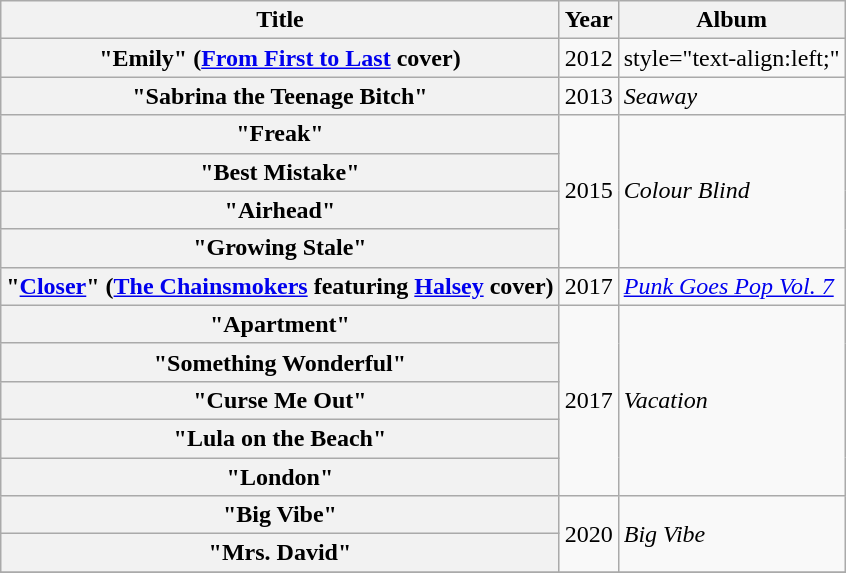<table class="wikitable plainrowheaders" style="text-align:center;">
<tr>
<th scope=col>Title</th>
<th scope=col>Year</th>
<th scope=col>Album</th>
</tr>
<tr>
<th scope="row">"Emily" (<a href='#'>From First to Last</a> cover)</th>
<td>2012</td>
<td>style="text-align:left;" </td>
</tr>
<tr>
<th scope="row">"Sabrina the Teenage Bitch"</th>
<td>2013</td>
<td style="text-align:left;"><em>Seaway</em></td>
</tr>
<tr>
<th scope="row">"Freak"</th>
<td rowspan="4">2015</td>
<td rowspan="4" style="text-align:left;"><em>Colour Blind</em></td>
</tr>
<tr>
<th scope="row">"Best Mistake"</th>
</tr>
<tr>
<th scope="row">"Airhead"</th>
</tr>
<tr>
<th scope="row">"Growing Stale"</th>
</tr>
<tr>
<th scope="row">"<a href='#'>Closer</a>" (<a href='#'>The Chainsmokers</a> featuring <a href='#'>Halsey</a> cover)</th>
<td>2017</td>
<td style="text-align:left;"><em><a href='#'>Punk Goes Pop Vol. 7</a></em></td>
</tr>
<tr>
<th scope="row">"Apartment"</th>
<td rowspan="5">2017</td>
<td rowspan="5" style="text-align:left;"><em>Vacation</em></td>
</tr>
<tr>
<th scope="row">"Something Wonderful"</th>
</tr>
<tr>
<th scope="row">"Curse Me Out"</th>
</tr>
<tr>
<th scope="row">"Lula on the Beach"</th>
</tr>
<tr>
<th scope="row">"London"</th>
</tr>
<tr>
<th scope="row">"Big Vibe"</th>
<td rowspan="2">2020</td>
<td rowspan="2" style="text-align:left;"><em>Big Vibe</em></td>
</tr>
<tr>
<th scope="row">"Mrs. David"</th>
</tr>
<tr>
</tr>
</table>
